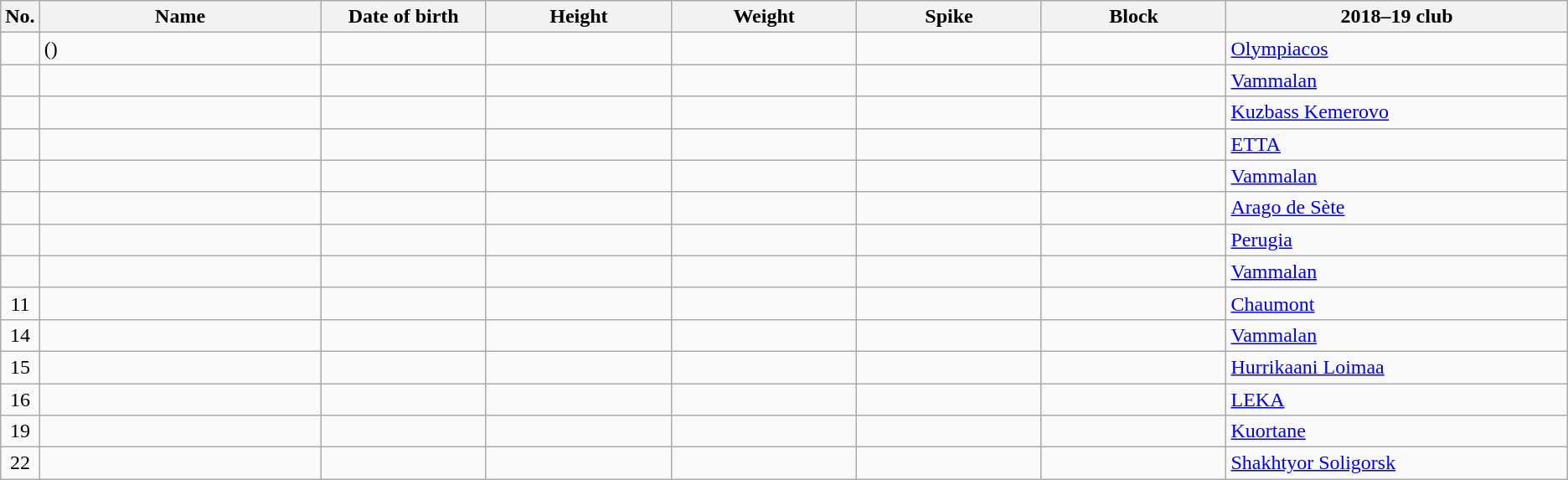<table class="wikitable sortable" style="font-size:100%; text-align:center">
<tr>
<th>No.</th>
<th style="width:14em">Name</th>
<th style="width:8em">Date of birth</th>
<th style="width:9em">Height</th>
<th style="width:9em">Weight</th>
<th style="width:9em">Spike</th>
<th style="width:9em">Block</th>
<th style="width:17em">2018–19 club</th>
</tr>
<tr>
<td></td>
<td align=left> ()</td>
<td align=right></td>
<td></td>
<td></td>
<td></td>
<td></td>
<td align=left> <a href='#'>Olympiacos</a></td>
</tr>
<tr>
<td></td>
<td align=left></td>
<td align=right></td>
<td></td>
<td></td>
<td></td>
<td></td>
<td align=left> <a href='#'>Vammalan</a></td>
</tr>
<tr>
<td></td>
<td align=left></td>
<td align=right></td>
<td></td>
<td></td>
<td></td>
<td></td>
<td align=left> <a href='#'>Kuzbass Kemerovo</a></td>
</tr>
<tr>
<td></td>
<td align=left></td>
<td align=right></td>
<td></td>
<td></td>
<td></td>
<td></td>
<td align=left> <a href='#'>ETTA</a></td>
</tr>
<tr>
<td></td>
<td align=left></td>
<td align=right></td>
<td></td>
<td></td>
<td></td>
<td></td>
<td align=left> <a href='#'>Vammalan</a></td>
</tr>
<tr>
<td></td>
<td align=left></td>
<td align=right></td>
<td></td>
<td></td>
<td></td>
<td></td>
<td align=left> <a href='#'>Arago de Sète</a></td>
</tr>
<tr>
<td></td>
<td align=left></td>
<td align=right></td>
<td></td>
<td></td>
<td></td>
<td></td>
<td align=left> <a href='#'>Perugia</a></td>
</tr>
<tr>
<td></td>
<td align=left></td>
<td align=right></td>
<td></td>
<td></td>
<td></td>
<td></td>
<td align=left> <a href='#'>Vammalan</a></td>
</tr>
<tr>
<td>11</td>
<td align=left></td>
<td align=right></td>
<td></td>
<td></td>
<td></td>
<td></td>
<td align=left> <a href='#'>Chaumont</a></td>
</tr>
<tr>
<td>14</td>
<td align=left></td>
<td align=right></td>
<td></td>
<td></td>
<td></td>
<td></td>
<td align=left> <a href='#'>Vammalan</a></td>
</tr>
<tr>
<td>15</td>
<td align=left></td>
<td align=right></td>
<td></td>
<td></td>
<td></td>
<td></td>
<td align=left> <a href='#'>Hurrikaani Loimaa</a></td>
</tr>
<tr>
<td>16</td>
<td align=left></td>
<td align=right></td>
<td></td>
<td></td>
<td></td>
<td></td>
<td align=left> <a href='#'>LEKA</a></td>
</tr>
<tr>
<td>19</td>
<td align=left></td>
<td align=right></td>
<td></td>
<td></td>
<td></td>
<td></td>
<td align=left> <a href='#'>Kuortane</a></td>
</tr>
<tr>
<td>22</td>
<td align=left></td>
<td align=right></td>
<td></td>
<td></td>
<td></td>
<td></td>
<td align=left> <a href='#'>Shakhtyor Soligorsk</a></td>
</tr>
</table>
